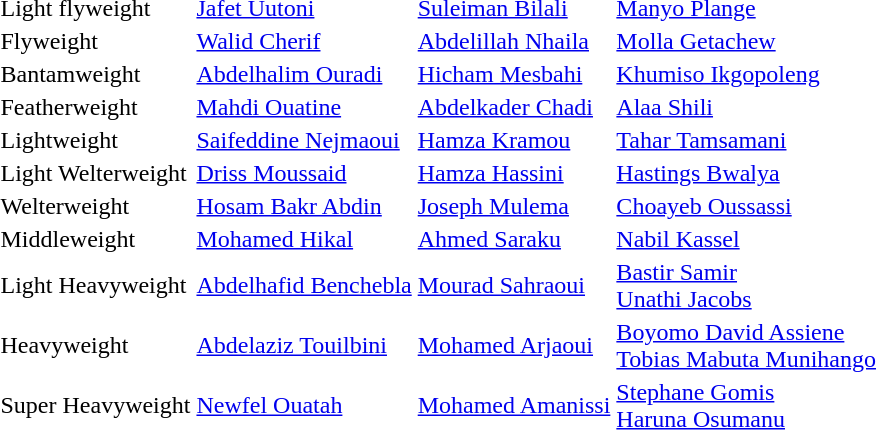<table>
<tr>
<td>Light flyweight<br></td>
<td> <a href='#'>Jafet Uutoni</a></td>
<td> <a href='#'>Suleiman Bilali</a></td>
<td> <a href='#'>Manyo Plange</a></td>
</tr>
<tr>
<td>Flyweight<br></td>
<td> <a href='#'>Walid Cherif</a></td>
<td> <a href='#'>Abdelillah Nhaila</a></td>
<td> <a href='#'>Molla Getachew</a></td>
</tr>
<tr>
<td>Bantamweight<br></td>
<td> <a href='#'>Abdelhalim Ouradi</a></td>
<td> <a href='#'>Hicham Mesbahi</a></td>
<td> <a href='#'>Khumiso Ikgopoleng</a></td>
</tr>
<tr>
<td>Featherweight<br></td>
<td> <a href='#'>Mahdi Ouatine</a></td>
<td> <a href='#'>Abdelkader Chadi</a></td>
<td> <a href='#'>Alaa Shili</a></td>
</tr>
<tr>
<td>Lightweight<br></td>
<td> <a href='#'>Saifeddine Nejmaoui</a></td>
<td> <a href='#'>Hamza Kramou</a></td>
<td> <a href='#'>Tahar Tamsamani</a></td>
</tr>
<tr>
<td>Light Welterweight<br></td>
<td> <a href='#'>Driss Moussaid</a></td>
<td> <a href='#'>Hamza Hassini</a></td>
<td> <a href='#'>Hastings Bwalya</a></td>
</tr>
<tr>
<td>Welterweight<br></td>
<td> <a href='#'>Hosam Bakr Abdin</a></td>
<td> <a href='#'>Joseph Mulema</a></td>
<td> <a href='#'>Choayeb Oussassi</a></td>
</tr>
<tr>
<td>Middleweight<br></td>
<td> <a href='#'>Mohamed Hikal</a></td>
<td> <a href='#'>Ahmed Saraku</a></td>
<td> <a href='#'>Nabil Kassel</a></td>
</tr>
<tr>
<td>Light Heavyweight<br></td>
<td> <a href='#'>Abdelhafid Benchebla</a></td>
<td> <a href='#'>Mourad Sahraoui</a></td>
<td> <a href='#'>Bastir Samir</a> <br>  <a href='#'>Unathi Jacobs</a></td>
</tr>
<tr>
<td>Heavyweight<br></td>
<td> <a href='#'>Abdelaziz Touilbini</a></td>
<td> <a href='#'>Mohamed Arjaoui</a></td>
<td> <a href='#'>Boyomo David Assiene</a> <br>  <a href='#'>Tobias Mabuta Munihango</a></td>
</tr>
<tr>
<td>Super Heavyweight<br></td>
<td> <a href='#'>Newfel Ouatah</a></td>
<td> <a href='#'>Mohamed Amanissi</a></td>
<td> <a href='#'>Stephane Gomis</a> <br>  <a href='#'>Haruna Osumanu</a></td>
</tr>
<tr>
</tr>
</table>
